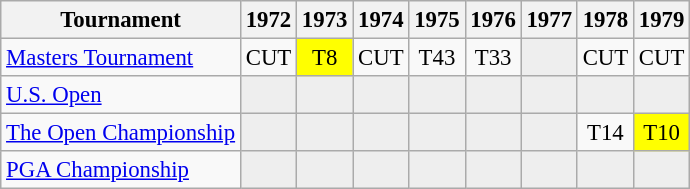<table class="wikitable" style="font-size:95%;text-align:center;">
<tr>
<th>Tournament</th>
<th>1972</th>
<th>1973</th>
<th>1974</th>
<th>1975</th>
<th>1976</th>
<th>1977</th>
<th>1978</th>
<th>1979</th>
</tr>
<tr>
<td align=left><a href='#'>Masters Tournament</a></td>
<td>CUT</td>
<td style="background:yellow;">T8</td>
<td>CUT</td>
<td>T43</td>
<td>T33</td>
<td style="background:#eeeeee;"></td>
<td>CUT</td>
<td>CUT</td>
</tr>
<tr>
<td align=left><a href='#'>U.S. Open</a></td>
<td style="background:#eeeeee;"></td>
<td style="background:#eeeeee;"></td>
<td style="background:#eeeeee;"></td>
<td style="background:#eeeeee;"></td>
<td style="background:#eeeeee;"></td>
<td style="background:#eeeeee;"></td>
<td style="background:#eeeeee;"></td>
<td style="background:#eeeeee;"></td>
</tr>
<tr>
<td align=left><a href='#'>The Open Championship</a></td>
<td style="background:#eeeeee;"></td>
<td style="background:#eeeeee;"></td>
<td style="background:#eeeeee;"></td>
<td style="background:#eeeeee;"></td>
<td style="background:#eeeeee;"></td>
<td style="background:#eeeeee;"></td>
<td>T14</td>
<td style="background:yellow;">T10</td>
</tr>
<tr>
<td align=left><a href='#'>PGA Championship</a></td>
<td style="background:#eeeeee;"></td>
<td style="background:#eeeeee;"></td>
<td style="background:#eeeeee;"></td>
<td style="background:#eeeeee;"></td>
<td style="background:#eeeeee;"></td>
<td style="background:#eeeeee;"></td>
<td style="background:#eeeeee;"></td>
<td style="background:#eeeeee;"></td>
</tr>
</table>
